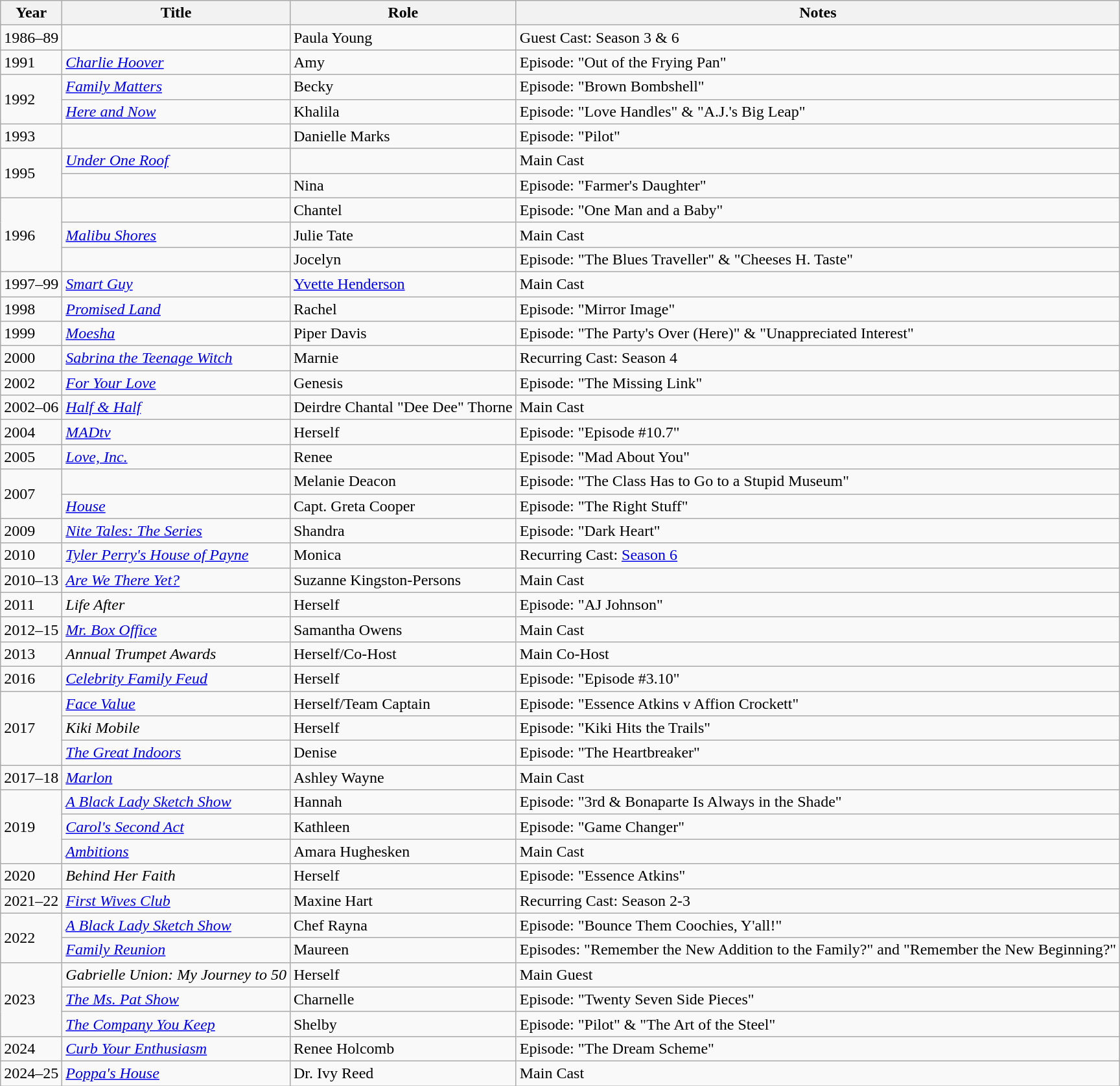<table class="wikitable sortable">
<tr>
<th>Year</th>
<th>Title</th>
<th>Role</th>
<th>Notes</th>
</tr>
<tr>
<td>1986–89</td>
<td><em></em></td>
<td>Paula Young</td>
<td>Guest Cast: Season 3 & 6</td>
</tr>
<tr>
<td>1991</td>
<td><em><a href='#'>Charlie Hoover</a></em></td>
<td>Amy</td>
<td>Episode: "Out of the Frying Pan"</td>
</tr>
<tr>
<td rowspan=2>1992</td>
<td><em><a href='#'>Family Matters</a></em></td>
<td>Becky</td>
<td>Episode: "Brown Bombshell"</td>
</tr>
<tr>
<td><em><a href='#'>Here and Now</a></em></td>
<td>Khalila</td>
<td>Episode: "Love Handles" & "A.J.'s Big Leap"</td>
</tr>
<tr>
<td>1993</td>
<td></td>
<td>Danielle Marks</td>
<td>Episode: "Pilot"</td>
</tr>
<tr>
<td rowspan=2>1995</td>
<td><em><a href='#'>Under One Roof</a></em></td>
<td></td>
<td>Main Cast</td>
</tr>
<tr>
<td><em></em></td>
<td>Nina</td>
<td>Episode: "Farmer's Daughter"</td>
</tr>
<tr>
<td rowspan=3>1996</td>
<td><em></em></td>
<td>Chantel</td>
<td>Episode: "One Man and a Baby"</td>
</tr>
<tr>
<td><em><a href='#'>Malibu Shores</a></em></td>
<td>Julie Tate</td>
<td>Main Cast</td>
</tr>
<tr>
<td><em></em></td>
<td>Jocelyn</td>
<td>Episode: "The Blues Traveller" & "Cheeses H. Taste"</td>
</tr>
<tr>
<td>1997–99</td>
<td><em><a href='#'>Smart Guy</a></em></td>
<td><a href='#'>Yvette Henderson</a></td>
<td>Main Cast</td>
</tr>
<tr>
<td>1998</td>
<td><em><a href='#'>Promised Land</a></em></td>
<td>Rachel</td>
<td>Episode: "Mirror Image"</td>
</tr>
<tr>
<td>1999</td>
<td><em><a href='#'>Moesha</a></em></td>
<td>Piper Davis</td>
<td>Episode: "The Party's Over (Here)" & "Unappreciated Interest"</td>
</tr>
<tr>
<td>2000</td>
<td><em><a href='#'>Sabrina the Teenage Witch</a></em></td>
<td>Marnie</td>
<td>Recurring Cast: Season 4</td>
</tr>
<tr>
<td>2002</td>
<td><em><a href='#'>For Your Love</a></em></td>
<td>Genesis</td>
<td>Episode: "The Missing Link"</td>
</tr>
<tr>
<td>2002–06</td>
<td><em><a href='#'>Half & Half</a></em></td>
<td>Deirdre Chantal "Dee Dee" Thorne</td>
<td>Main Cast</td>
</tr>
<tr>
<td>2004</td>
<td><em><a href='#'>MADtv</a></em></td>
<td>Herself</td>
<td>Episode: "Episode #10.7"</td>
</tr>
<tr>
<td>2005</td>
<td><em><a href='#'>Love, Inc.</a></em></td>
<td>Renee</td>
<td>Episode: "Mad About You"</td>
</tr>
<tr>
<td rowspan=2>2007</td>
<td><em></em></td>
<td>Melanie Deacon</td>
<td>Episode: "The Class Has to Go to a Stupid Museum"</td>
</tr>
<tr>
<td><em><a href='#'>House</a></em></td>
<td>Capt. Greta Cooper</td>
<td>Episode: "The Right Stuff"</td>
</tr>
<tr>
<td>2009</td>
<td><em><a href='#'>Nite Tales: The Series</a></em></td>
<td>Shandra</td>
<td>Episode: "Dark Heart"</td>
</tr>
<tr>
<td>2010</td>
<td><em><a href='#'>Tyler Perry's House of Payne</a></em></td>
<td>Monica</td>
<td>Recurring Cast: <a href='#'>Season 6</a></td>
</tr>
<tr>
<td>2010–13</td>
<td><em><a href='#'>Are We There Yet?</a></em></td>
<td>Suzanne Kingston-Persons</td>
<td>Main Cast</td>
</tr>
<tr>
<td>2011</td>
<td><em>Life After</em></td>
<td>Herself</td>
<td>Episode: "AJ Johnson"</td>
</tr>
<tr>
<td>2012–15</td>
<td><em><a href='#'>Mr. Box Office</a></em></td>
<td>Samantha Owens</td>
<td>Main Cast</td>
</tr>
<tr>
<td>2013</td>
<td><em>Annual Trumpet Awards</em></td>
<td>Herself/Co-Host</td>
<td>Main Co-Host</td>
</tr>
<tr>
<td>2016</td>
<td><em><a href='#'>Celebrity Family Feud</a></em></td>
<td>Herself</td>
<td>Episode: "Episode #3.10"</td>
</tr>
<tr>
<td rowspan=3>2017</td>
<td><em><a href='#'>Face Value</a></em></td>
<td>Herself/Team Captain</td>
<td>Episode: "Essence Atkins v Affion Crockett"</td>
</tr>
<tr>
<td><em>Kiki Mobile</em></td>
<td>Herself</td>
<td>Episode: "Kiki Hits the Trails"</td>
</tr>
<tr>
<td><em><a href='#'>The Great Indoors</a></em></td>
<td>Denise</td>
<td>Episode: "The Heartbreaker"</td>
</tr>
<tr>
<td>2017–18</td>
<td><em><a href='#'>Marlon</a></em></td>
<td>Ashley Wayne</td>
<td>Main Cast</td>
</tr>
<tr>
<td rowspan=3>2019</td>
<td><em><a href='#'>A Black Lady Sketch Show</a></em></td>
<td>Hannah</td>
<td>Episode: "3rd & Bonaparte Is Always in the Shade"</td>
</tr>
<tr>
<td><em><a href='#'>Carol's Second Act</a></em></td>
<td>Kathleen</td>
<td>Episode: "Game Changer"</td>
</tr>
<tr>
<td><em><a href='#'>Ambitions</a></em></td>
<td>Amara Hughesken</td>
<td>Main Cast</td>
</tr>
<tr>
<td>2020</td>
<td><em>Behind Her Faith</em></td>
<td>Herself</td>
<td>Episode: "Essence Atkins"</td>
</tr>
<tr>
<td>2021–22</td>
<td><em><a href='#'>First Wives Club</a></em></td>
<td>Maxine Hart</td>
<td>Recurring Cast: Season 2-3</td>
</tr>
<tr>
<td rowspan=2>2022</td>
<td><em><a href='#'>A Black Lady Sketch Show</a></em></td>
<td>Chef Rayna</td>
<td>Episode: "Bounce Them Coochies, Y'all!"</td>
</tr>
<tr>
<td><em><a href='#'>Family Reunion</a></em></td>
<td>Maureen</td>
<td>Episodes: "Remember the New Addition to the Family?" and "Remember the New Beginning?"</td>
</tr>
<tr>
<td rowspan=3>2023</td>
<td><em>Gabrielle Union: My Journey to 50</em></td>
<td>Herself</td>
<td>Main Guest</td>
</tr>
<tr>
<td><em><a href='#'>The Ms. Pat Show</a></em></td>
<td>Charnelle</td>
<td>Episode: "Twenty Seven Side Pieces"</td>
</tr>
<tr>
<td><em><a href='#'>The Company You Keep</a></em></td>
<td>Shelby</td>
<td>Episode: "Pilot" & "The Art of the Steel"</td>
</tr>
<tr>
<td>2024</td>
<td><em><a href='#'>Curb Your Enthusiasm</a></em></td>
<td>Renee Holcomb</td>
<td>Episode: "The Dream Scheme"</td>
</tr>
<tr>
<td>2024–25</td>
<td><em><a href='#'>Poppa's House</a></em></td>
<td>Dr. Ivy Reed</td>
<td>Main Cast</td>
</tr>
</table>
